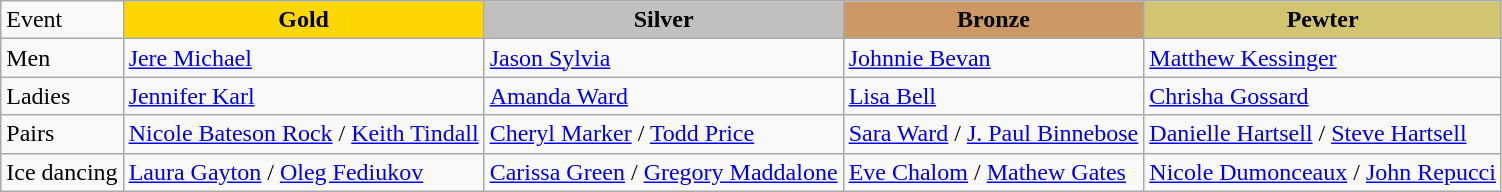<table class="wikitable">
<tr>
<td>Event</td>
<td align="center" bgcolor="gold"><strong>Gold</strong></td>
<td align="center" bgcolor="silver"><strong>Silver</strong></td>
<td align="center" bgcolor="#cc9966"><strong>Bronze</strong></td>
<td align="center" bgcolor="#d1c571"><strong>Pewter</strong></td>
</tr>
<tr>
<td>Men</td>
<td><a href='#'>Jere Michael</a></td>
<td><a href='#'>Jason Sylvia</a></td>
<td><a href='#'>Johnnie Bevan</a></td>
<td><a href='#'>Matthew Kessinger</a></td>
</tr>
<tr>
<td>Ladies</td>
<td><a href='#'>Jennifer Karl</a></td>
<td><a href='#'>Amanda Ward</a></td>
<td><a href='#'>Lisa Bell</a></td>
<td><a href='#'>Chrisha Gossard</a></td>
</tr>
<tr>
<td>Pairs</td>
<td><a href='#'>Nicole Bateson Rock</a> / <a href='#'>Keith Tindall</a></td>
<td><a href='#'>Cheryl Marker</a> / <a href='#'>Todd Price</a></td>
<td><a href='#'>Sara Ward</a> / <a href='#'>J. Paul Binnebose</a></td>
<td><a href='#'>Danielle Hartsell</a> / <a href='#'>Steve Hartsell</a></td>
</tr>
<tr>
<td>Ice dancing</td>
<td><a href='#'>Laura Gayton</a> / <a href='#'>Oleg Fediukov</a></td>
<td><a href='#'>Carissa Green</a> / <a href='#'>Gregory Maddalone</a></td>
<td><a href='#'>Eve Chalom</a> / <a href='#'>Mathew Gates</a></td>
<td><a href='#'>Nicole Dumonceaux</a> / <a href='#'>John Repucci</a></td>
</tr>
</table>
